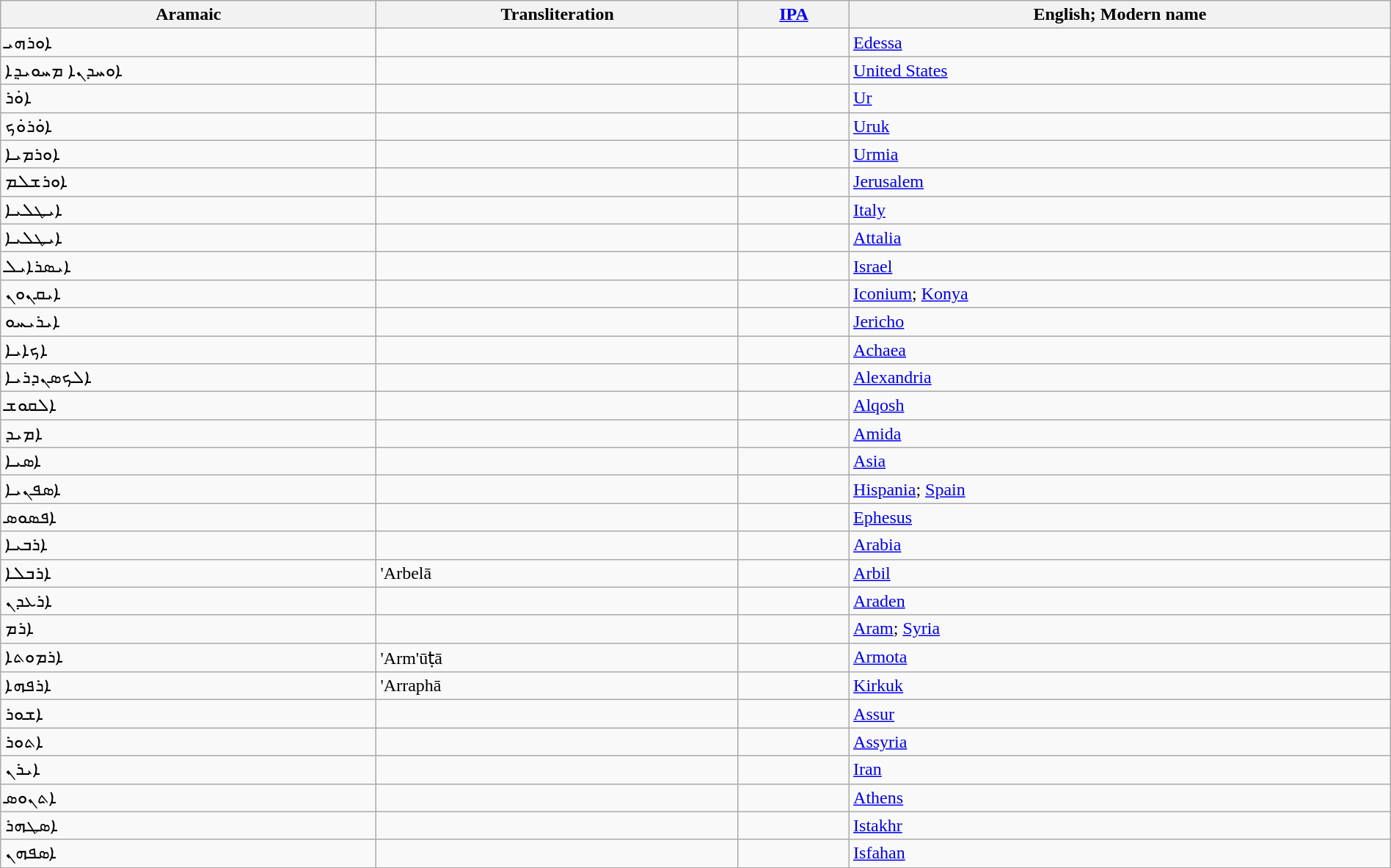<table class="wikitable" width="100%">
<tr>
<th>Aramaic</th>
<th>Transliteration</th>
<th><a href='#'>IPA</a></th>
<th>English; Modern name</th>
</tr>
<tr>
<td>ܐܘܪܗܝ</td>
<td><em></em></td>
<td></td>
<td><a href='#'>Edessa</a></td>
</tr>
<tr>
<td>ܐܘܚܕܢܐ ܡܚܘܝܕ݂ܐ</td>
<td><em></em></td>
<td></td>
<td><a href='#'>United States</a></td>
</tr>
<tr>
<td>ܐܘܿܪ</td>
<td><em></em></td>
<td></td>
<td><a href='#'>Ur</a></td>
</tr>
<tr>
<td>ܐܘܿܪܘܿܟ</td>
<td><em></em></td>
<td></td>
<td><a href='#'>Uruk</a></td>
</tr>
<tr>
<td>ܐܘܪܡܝܐ</td>
<td><em></em></td>
<td></td>
<td><a href='#'>Urmia</a></td>
</tr>
<tr>
<td>ܐܘܪܫܠܡ</td>
<td><em></em></td>
<td></td>
<td><a href='#'>Jerusalem</a></td>
</tr>
<tr>
<td>ܐܝܛܠܝܐ</td>
<td><em></em></td>
<td></td>
<td><a href='#'>Italy</a></td>
</tr>
<tr>
<td>ܐܝܛܠܝܐ</td>
<td><em></em></td>
<td></td>
<td><a href='#'>Attalia</a></td>
</tr>
<tr>
<td>ܐܝܣܪܐܝܠ</td>
<td><em></em></td>
<td></td>
<td><a href='#'>Israel</a></td>
</tr>
<tr>
<td>ܐܝܩܢܘܢ</td>
<td><em></em></td>
<td></td>
<td><a href='#'>Iconium</a>; <a href='#'>Konya</a></td>
</tr>
<tr>
<td>ܐܝܪܝܚܘ</td>
<td><em></em></td>
<td></td>
<td><a href='#'>Jericho</a></td>
</tr>
<tr>
<td>ܐܟܐܝܐ</td>
<td><em></em></td>
<td></td>
<td><a href='#'>Achaea</a></td>
</tr>
<tr>
<td>ܐܠܟܣܢܕܪܝܐ</td>
<td><em></em></td>
<td></td>
<td><a href='#'>Alexandria</a></td>
</tr>
<tr>
<td>ܐܠܩܘܫ</td>
<td><em></em></td>
<td></td>
<td><a href='#'>Alqosh</a></td>
</tr>
<tr>
<td>ܐܡܝܕ</td>
<td><em></em></td>
<td></td>
<td><a href='#'>Amida</a></td>
</tr>
<tr>
<td>ܐܣܝܐ</td>
<td><em></em></td>
<td></td>
<td><a href='#'>Asia</a></td>
</tr>
<tr>
<td>ܐܣܦܢܝܐ</td>
<td><em></em></td>
<td></td>
<td><a href='#'>Hispania</a>; <a href='#'>Spain</a></td>
</tr>
<tr>
<td>ܐܦܣܘܣ</td>
<td><em></em></td>
<td></td>
<td><a href='#'>Ephesus</a></td>
</tr>
<tr>
<td>ܐܪܒܝܐ</td>
<td><em></em></td>
<td></td>
<td><a href='#'>Arabia</a></td>
</tr>
<tr>
<td>ܐܪܒܠܐ</td>
<td>'Arbelā</td>
<td></td>
<td><a href='#'>Arbil</a></td>
</tr>
<tr>
<td>ܐܪܥܕܢ</td>
<td><em></em></td>
<td></td>
<td><a href='#'>Araden</a></td>
</tr>
<tr>
<td>ܐܪܡ</td>
<td><em></em></td>
<td></td>
<td><a href='#'>Aram</a>; <a href='#'>Syria</a></td>
</tr>
<tr>
<td>ܐܪܡܘܬܐ</td>
<td>'Arm'ūṭā</td>
<td></td>
<td><a href='#'>Armota</a></td>
</tr>
<tr>
<td>ܐܪܦܗܐ</td>
<td>'Arraphā</td>
<td></td>
<td><a href='#'>Kirkuk</a></td>
</tr>
<tr>
<td>ܐܫܘܪ</td>
<td><em></em></td>
<td></td>
<td><a href='#'>Assur</a></td>
</tr>
<tr>
<td>ܐܬܘܪ</td>
<td><em></em></td>
<td></td>
<td><a href='#'>Assyria</a></td>
</tr>
<tr>
<td>ܐܝܪܢ</td>
<td><em></em></td>
<td></td>
<td><a href='#'>Iran</a></td>
</tr>
<tr>
<td>ܐܬܢܘܣ</td>
<td><em></em></td>
<td></td>
<td><a href='#'>Athens</a></td>
</tr>
<tr>
<td>ܐܣܛܗܪ</td>
<td><em></em></td>
<td></td>
<td><a href='#'>Istakhr</a></td>
</tr>
<tr>
<td>ܐܣܦܗܢ</td>
<td><em></em></td>
<td></td>
<td><a href='#'>Isfahan</a></td>
</tr>
</table>
